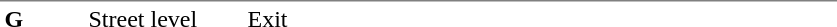<table table border=0 cellspacing=0 cellpadding=3>
<tr>
<td style="border-top:solid 1px gray;" width=50 valign=top><strong>G</strong></td>
<td style="border-top:solid 1px gray;" width=100 valign=top>Street level</td>
<td style="border-top:solid 1px gray;" width=390 valign=top>Exit</td>
</tr>
</table>
